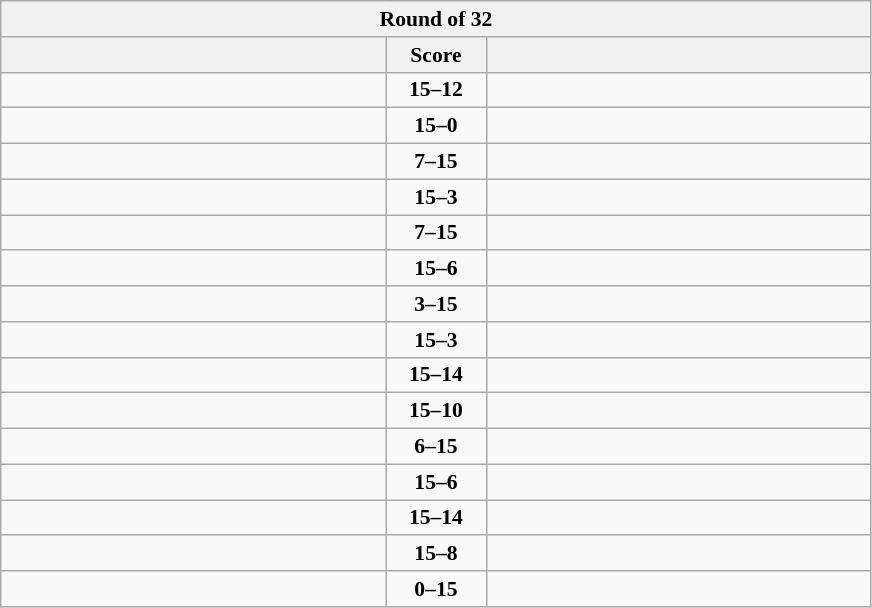<table class="wikitable" style="text-align: center; font-size:90% ">
<tr>
<th colspan=3>Round of 32</th>
</tr>
<tr>
<th align="right" width="250"></th>
<th width="60">Score</th>
<th align="left" width="250"></th>
</tr>
<tr>
<td align=left><strong></strong></td>
<td align=center><strong>15–12</strong></td>
<td align=left></td>
</tr>
<tr>
<td align=left><strong></strong></td>
<td align=center><strong>15–0</strong></td>
<td align=left></td>
</tr>
<tr>
<td align=left></td>
<td align=center><strong>7–15</strong></td>
<td align=left><strong></strong></td>
</tr>
<tr>
<td align=left><strong></strong></td>
<td align=center><strong>15–3</strong></td>
<td align=left></td>
</tr>
<tr>
<td align=left></td>
<td align=center><strong>7–15</strong></td>
<td align=left><strong></strong></td>
</tr>
<tr>
<td align=left><strong></strong></td>
<td align=center><strong>15–6</strong></td>
<td align=left></td>
</tr>
<tr>
<td align=left></td>
<td align=center><strong>3–15</strong></td>
<td align=left><strong></strong></td>
</tr>
<tr>
<td align=left><strong></strong></td>
<td align=center><strong>15–3</strong></td>
<td align=left></td>
</tr>
<tr>
<td align=left><strong></strong></td>
<td align=center><strong>15–14</strong></td>
<td align=left></td>
</tr>
<tr>
<td align=left><strong></strong></td>
<td align=center><strong>15–10</strong></td>
<td align=left></td>
</tr>
<tr>
<td align=left></td>
<td align=center><strong>6–15</strong></td>
<td align=left><strong></strong></td>
</tr>
<tr>
<td align=left><strong></strong></td>
<td align=center><strong>15–6</strong></td>
<td align=left></td>
</tr>
<tr>
<td align=left><strong></strong></td>
<td align=center><strong>15–14</strong></td>
<td align=left></td>
</tr>
<tr>
<td align=left><strong></strong></td>
<td align=center><strong>15–8</strong></td>
<td align=left></td>
</tr>
<tr>
<td align=left></td>
<td align=center><strong>0–15</strong></td>
<td align=left><strong></strong></td>
</tr>
</table>
